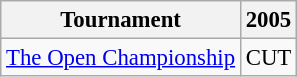<table class="wikitable" style="font-size:95%;text-align:center;">
<tr>
<th>Tournament</th>
<th>2005</th>
</tr>
<tr>
<td align=left><a href='#'>The Open Championship</a></td>
<td>CUT</td>
</tr>
</table>
